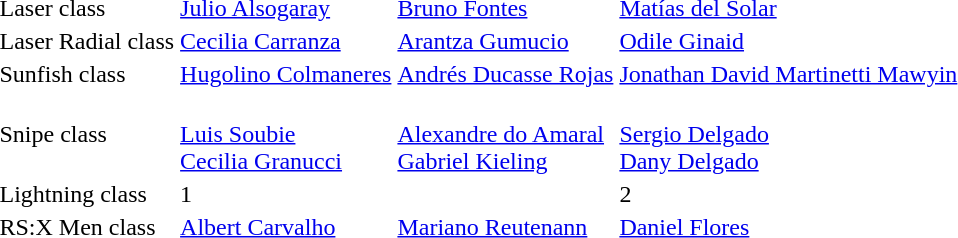<table>
<tr>
<td>Laser class <br></td>
<td><a href='#'>Julio Alsogaray</a><br><em></em></td>
<td><a href='#'>Bruno Fontes</a><br><em></em></td>
<td><a href='#'>Matías del Solar</a><br><em></em></td>
</tr>
<tr>
<td>Laser Radial class <br></td>
<td><a href='#'>Cecilia Carranza</a><br><em></em></td>
<td><a href='#'>Arantza Gumucio</a><br><em></em></td>
<td><a href='#'>Odile Ginaid</a><br><em></em></td>
</tr>
<tr>
<td>Sunfish class <br></td>
<td><a href='#'>Hugolino Colmaneres</a><br><em></em></td>
<td><a href='#'>Andrés Ducasse Rojas</a><br><em></em></td>
<td><a href='#'>Jonathan David Martinetti Mawyin</a><br><em></em></td>
</tr>
<tr>
<td>Snipe class <br></td>
<td><br><a href='#'>Luis Soubie</a><br><a href='#'>Cecilia Granucci</a></td>
<td><br><a href='#'>Alexandre do Amaral</a><br><a href='#'>Gabriel Kieling</a></td>
<td><br><a href='#'>Sergio Delgado</a><br><a href='#'>Dany Delgado</a></td>
</tr>
<tr>
<td>Lightning class <br></td>
<td><em></em>1</td>
<td><em></em></td>
<td><em></em>2</td>
</tr>
<tr>
<td>RS:X Men class <br></td>
<td><a href='#'>Albert Carvalho</a><br><em></em></td>
<td><a href='#'>Mariano Reutenann</a><br><em></em></td>
<td><a href='#'>Daniel Flores</a><br><em></em></td>
</tr>
</table>
